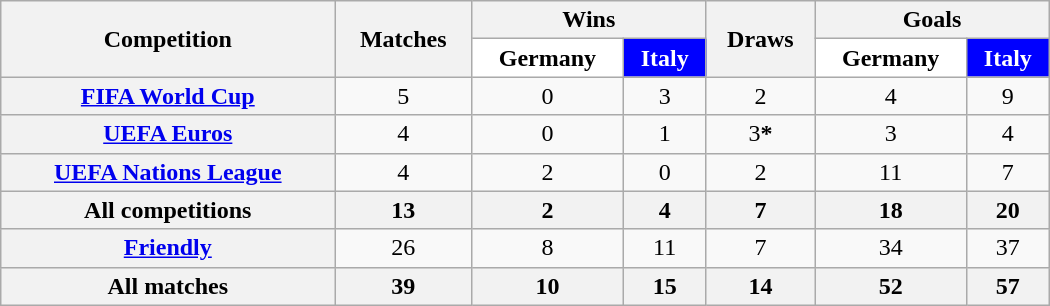<table class="wikitable sortable" style="text-align:center; width:700px;">
<tr>
<th rowspan="2">Competition</th>
<th rowspan="2">Matches</th>
<th colspan="2">Wins</th>
<th rowspan="2">Draws</th>
<th colspan="2">Goals</th>
</tr>
<tr>
<th style="color:#black; background-color:#fff;">Germany</th>
<th style="color:#FFFFFF; background-color:#0000FF;">Italy</th>
<th style="color:#black; background-color:#fff;">Germany</th>
<th style="color:#FFFFFF; background-color:#0000FF;">Italy</th>
</tr>
<tr>
<th scope=row><a href='#'>FIFA World Cup</a></th>
<td>5</td>
<td>0</td>
<td>3</td>
<td>2</td>
<td>4</td>
<td>9</td>
</tr>
<tr>
<th scope=row><a href='#'>UEFA Euros</a></th>
<td>4</td>
<td>0</td>
<td>1</td>
<td>3<strong>*</strong></td>
<td>3</td>
<td>4</td>
</tr>
<tr>
<th scope=row><a href='#'>UEFA Nations League</a></th>
<td>4</td>
<td>2</td>
<td>0</td>
<td>2</td>
<td>11</td>
<td>7</td>
</tr>
<tr>
<th scope=row>All competitions</th>
<th>13</th>
<th>2</th>
<th>4</th>
<th>7</th>
<th>18</th>
<th>20</th>
</tr>
<tr>
<th scope=row><a href='#'>Friendly</a></th>
<td>26</td>
<td>8</td>
<td>11</td>
<td>7</td>
<td>34</td>
<td>37</td>
</tr>
<tr>
<th scope=row>All matches</th>
<th>39</th>
<th>10</th>
<th>15</th>
<th>14</th>
<th>52</th>
<th>57</th>
</tr>
</table>
